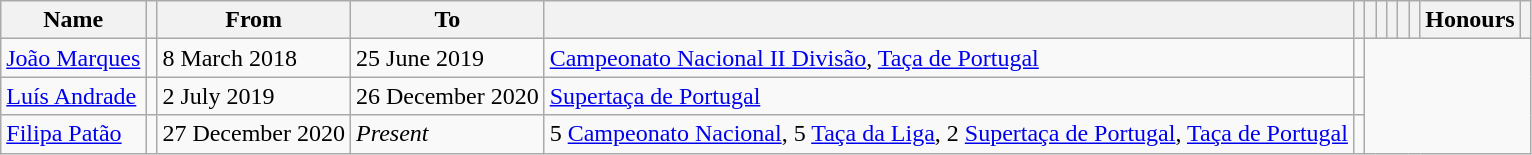<table class="sortable wikitable" style="text-align: center;">
<tr>
<th>Name</th>
<th></th>
<th>From</th>
<th class="unsortable">To</th>
<th></th>
<th></th>
<th></th>
<th></th>
<th></th>
<th></th>
<th></th>
<th class="unsortable">Honours</th>
<th class="unsortable"></th>
</tr>
<tr>
<td align=left><a href='#'>João Marques</a></td>
<td align=center></td>
<td align=left>8 March 2018</td>
<td align=left>25 June 2019<br></td>
<td align=left><a href='#'>Campeonato Nacional II Divisão</a>, <a href='#'>Taça de Portugal</a></td>
<td></td>
</tr>
<tr>
<td align=left><a href='#'>Luís Andrade</a></td>
<td align=center></td>
<td align=left>2 July 2019</td>
<td align=left>26 December 2020<br></td>
<td align=left><a href='#'>Supertaça de Portugal</a></td>
<td></td>
</tr>
<tr>
<td align=left><a href='#'>Filipa Patão</a></td>
<td align=center></td>
<td align=left>27 December 2020</td>
<td align=left><em>Present</em><br></td>
<td align=left>5 <a href='#'>Campeonato Nacional</a>, 5 <a href='#'>Taça da Liga</a>, 2 <a href='#'>Supertaça de Portugal</a>, <a href='#'>Taça de Portugal</a></td>
<td></td>
</tr>
</table>
